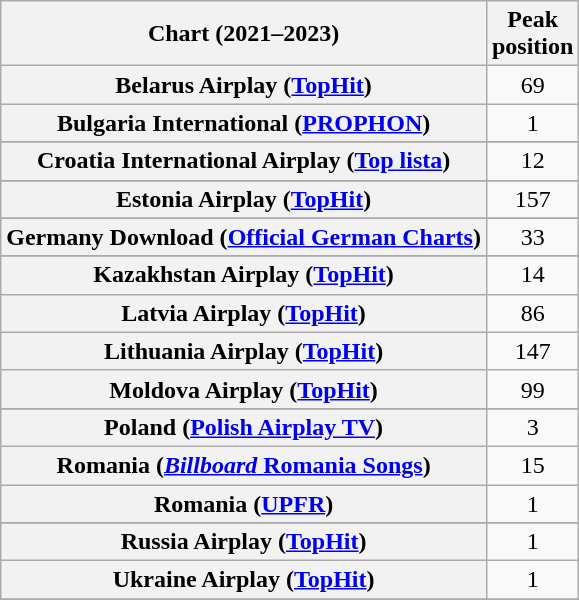<table class="wikitable sortable plainrowheaders" style="text-align:center">
<tr>
<th scope="col">Chart (2021–2023)</th>
<th scope="col">Peak<br>position</th>
</tr>
<tr>
<th scope="row">Belarus Airplay (<a href='#'>TopHit</a>)</th>
<td>69</td>
</tr>
<tr>
<th scope="row">Bulgaria International (<a href='#'>PROPHON</a>)</th>
<td>1</td>
</tr>
<tr>
</tr>
<tr>
</tr>
<tr>
<th scope="row">Croatia International Airplay (<a href='#'>Top lista</a>)<br><em></em></th>
<td>12</td>
</tr>
<tr>
</tr>
<tr>
<th scope="row">Estonia Airplay (<a href='#'>TopHit</a>)<br><em></em></th>
<td>157</td>
</tr>
<tr>
</tr>
<tr>
</tr>
<tr>
</tr>
<tr>
<th scope="row">Germany Download (<a href='#'>Official German Charts</a>)</th>
<td>33</td>
</tr>
<tr>
</tr>
<tr>
</tr>
<tr>
</tr>
<tr>
<th scope="row">Kazakhstan Airplay (<a href='#'>TopHit</a>)</th>
<td>14</td>
</tr>
<tr>
<th scope="row">Latvia Airplay (<a href='#'>TopHit</a>)<br><em></em></th>
<td>86</td>
</tr>
<tr>
<th scope="row">Lithuania Airplay (<a href='#'>TopHit</a>)</th>
<td>147</td>
</tr>
<tr>
<th scope="row">Moldova Airplay (<a href='#'>TopHit</a>)<br><em></em></th>
<td>99</td>
</tr>
<tr>
</tr>
<tr>
<th scope="row">Poland (<a href='#'>Polish Airplay TV</a>)<br><em></em></th>
<td>3</td>
</tr>
<tr>
<th scope="row">Romania (<a href='#'><em>Billboard</em> Romania Songs</a>)<br><em></em></th>
<td>15</td>
</tr>
<tr>
<th scope="row">Romania (<a href='#'>UPFR</a>)</th>
<td>1</td>
</tr>
<tr>
</tr>
<tr>
</tr>
<tr>
<th scope="row">Russia Airplay (<a href='#'>TopHit</a>)</th>
<td>1</td>
</tr>
<tr>
<th scope="row">Ukraine Airplay (<a href='#'>TopHit</a>)</th>
<td>1</td>
</tr>
<tr>
</tr>
</table>
